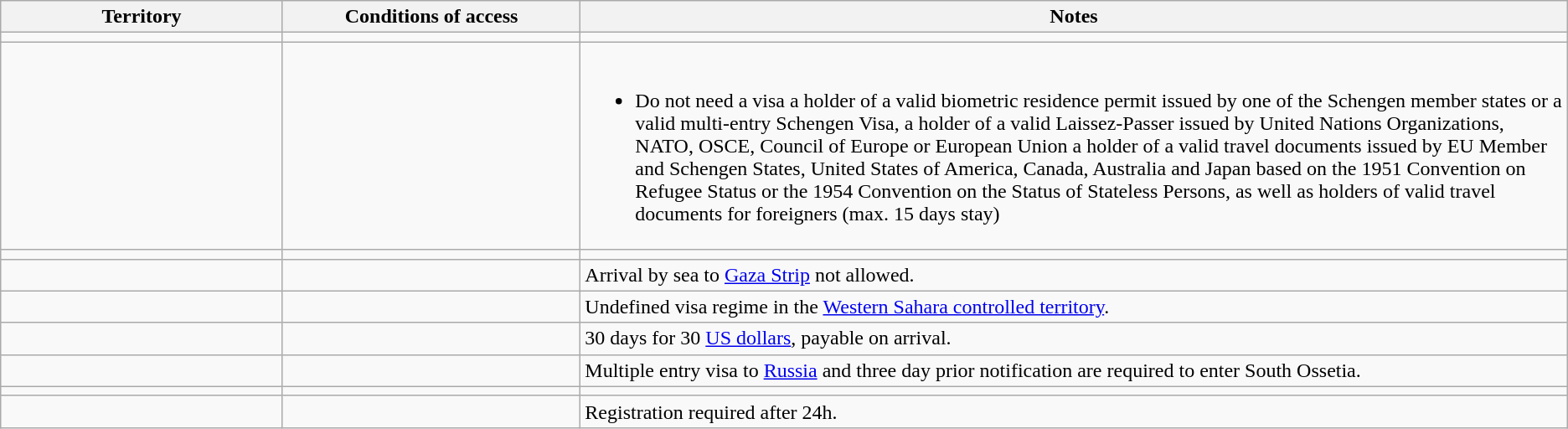<table class="wikitable" style="text-align: left; table-layout: fixed;">
<tr>
<th width="18%">Territory</th>
<th width="19%">Conditions of access</th>
<th>Notes</th>
</tr>
<tr>
<td></td>
<td></td>
<td></td>
</tr>
<tr>
<td></td>
<td></td>
<td><br><ul><li>Do not need a visa a holder of a valid biometric residence permit issued by one of the Schengen member states or a valid multi-entry Schengen Visa, a holder of a valid Laissez-Passer issued by United Nations Organizations, NATO, OSCE, Council of Europe or European Union a holder of a valid travel documents issued by EU Member and Schengen States, United States of America, Canada, Australia and Japan based on the 1951 Convention on Refugee Status or the 1954 Convention on the Status of Stateless Persons, as well as holders of valid travel documents for foreigners (max. 15 days stay)</li></ul></td>
</tr>
<tr>
<td></td>
<td></td>
<td></td>
</tr>
<tr>
<td></td>
<td></td>
<td>Arrival by sea to <a href='#'>Gaza Strip</a> not allowed.</td>
</tr>
<tr>
<td></td>
<td></td>
<td>Undefined visa regime in the <a href='#'>Western Sahara controlled territory</a>.</td>
</tr>
<tr>
<td></td>
<td></td>
<td>30 days for 30 <a href='#'>US dollars</a>, payable on arrival.</td>
</tr>
<tr>
<td></td>
<td></td>
<td>Multiple entry visa to <a href='#'>Russia</a> and three day prior notification are required to enter South Ossetia.</td>
</tr>
<tr>
<td></td>
<td></td>
<td></td>
</tr>
<tr>
<td></td>
<td></td>
<td>Registration required after 24h.</td>
</tr>
</table>
